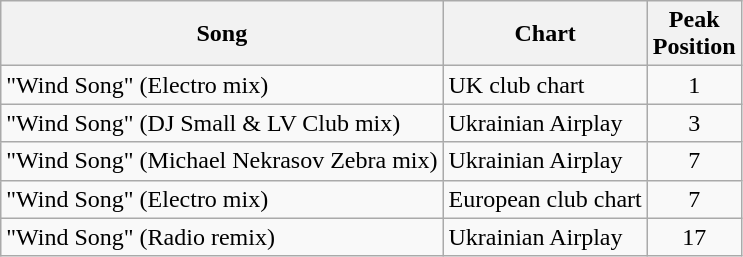<table class="wikitable">
<tr>
<th>Song</th>
<th>Chart</th>
<th>Peak<br>Position</th>
</tr>
<tr>
<td>"Wind Song" (Electro mix)</td>
<td>UK club chart</td>
<td align="center">1</td>
</tr>
<tr>
<td>"Wind Song" (DJ Small & LV Club mix)</td>
<td>Ukrainian Airplay</td>
<td align="center">3</td>
</tr>
<tr>
<td>"Wind Song" (Michael Nekrasov Zebra mix)</td>
<td>Ukrainian Airplay</td>
<td align="center">7</td>
</tr>
<tr>
<td>"Wind Song" (Electro mix)</td>
<td>European club chart</td>
<td align="center">7</td>
</tr>
<tr>
<td>"Wind Song" (Radio remix)</td>
<td>Ukrainian Airplay</td>
<td align="center">17</td>
</tr>
</table>
